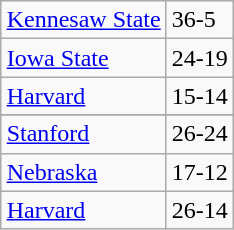<table class="wikitable" style= "float:right; text-align="center">
<tr>
<td><a href='#'>Kennesaw State</a></td>
<td>36-5</td>
</tr>
<tr>
<td><a href='#'>Iowa State</a></td>
<td>24-19</td>
</tr>
<tr>
<td><a href='#'>Harvard</a></td>
<td>15-14</td>
</tr>
<tr>
</tr>
<tr>
<td><a href='#'>Stanford</a></td>
<td>26-24</td>
</tr>
<tr>
<td><a href='#'>Nebraska</a></td>
<td>17-12</td>
</tr>
<tr>
<td><a href='#'>Harvard</a></td>
<td>26-14</td>
</tr>
</table>
